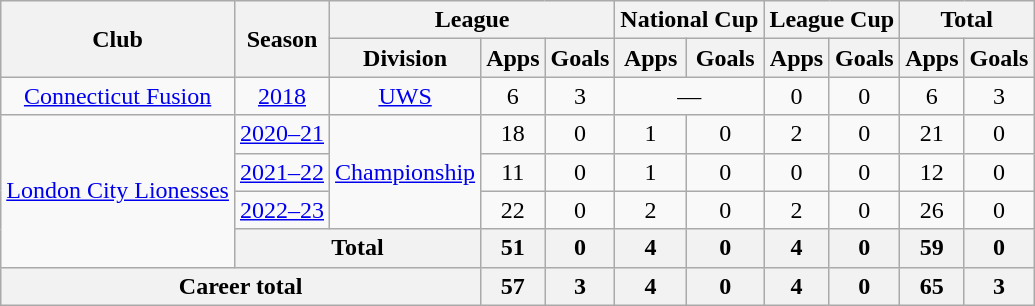<table class="wikitable" style="text-align:center">
<tr>
<th rowspan="2">Club</th>
<th rowspan="2">Season</th>
<th colspan="3">League</th>
<th colspan="2">National Cup</th>
<th colspan="2">League Cup</th>
<th colspan="2">Total</th>
</tr>
<tr>
<th>Division</th>
<th>Apps</th>
<th>Goals</th>
<th>Apps</th>
<th>Goals</th>
<th>Apps</th>
<th>Goals</th>
<th>Apps</th>
<th>Goals</th>
</tr>
<tr>
<td><a href='#'>Connecticut Fusion</a></td>
<td><a href='#'>2018</a></td>
<td><a href='#'>UWS</a></td>
<td>6</td>
<td>3</td>
<td colspan=2>—</td>
<td>0</td>
<td>0</td>
<td>6</td>
<td>3</td>
</tr>
<tr>
<td rowspan=4><a href='#'>London City Lionesses</a></td>
<td><a href='#'>2020–21</a></td>
<td rowspan=3><a href='#'>Championship</a></td>
<td>18</td>
<td>0</td>
<td>1</td>
<td>0</td>
<td>2</td>
<td>0</td>
<td>21</td>
<td>0</td>
</tr>
<tr>
<td><a href='#'>2021–22</a></td>
<td>11</td>
<td>0</td>
<td>1</td>
<td>0</td>
<td>0</td>
<td>0</td>
<td>12</td>
<td>0</td>
</tr>
<tr>
<td><a href='#'>2022–23</a></td>
<td>22</td>
<td>0</td>
<td>2</td>
<td>0</td>
<td>2</td>
<td>0</td>
<td>26</td>
<td>0</td>
</tr>
<tr>
<th colspan="2">Total</th>
<th>51</th>
<th>0</th>
<th>4</th>
<th>0</th>
<th>4</th>
<th>0</th>
<th>59</th>
<th>0</th>
</tr>
<tr>
<th colspan="3">Career total</th>
<th>57</th>
<th>3</th>
<th>4</th>
<th>0</th>
<th>4</th>
<th>0</th>
<th>65</th>
<th>3</th>
</tr>
</table>
